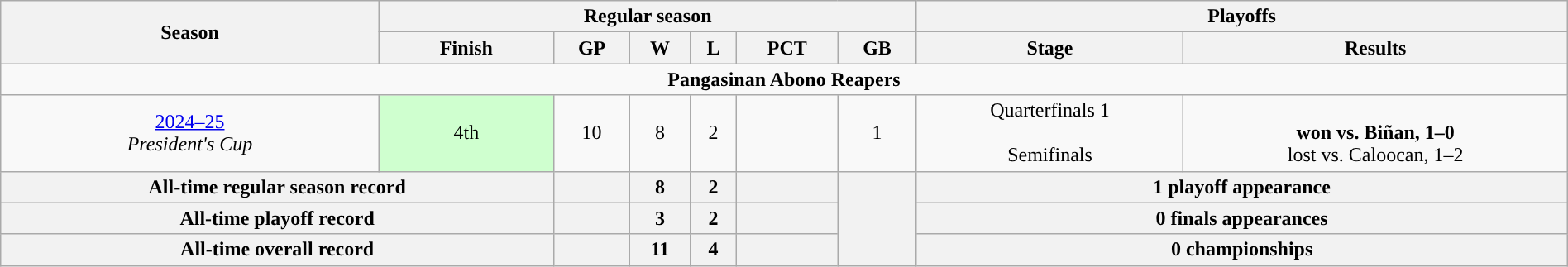<table class=wikitable style="width:100%; text-align:center">
<tr>
<th rowspan="2">Season</th>
<th colspan="6">Regular season</th>
<th colspan="2">Playoffs</th>
</tr>
<tr>
<th>Finish</th>
<th>GP</th>
<th>W</th>
<th>L</th>
<th>PCT</th>
<th>GB</th>
<th>Stage</th>
<th>Results</th>
</tr>
<tr>
<td colspan=10><span><strong>Pangasinan Abono Reapers</strong></span></td>
</tr>
<tr>
<td><a href='#'>2024–25</a> <br> <em>President's Cup</em></td>
<td bgcolor="CFFFCF">4th</td>
<td>10</td>
<td>8</td>
<td>2</td>
<td></td>
<td>1</td>
<td>Quarterfinals 1 <br>  <br> Semifinals</td>
<td> <br> <strong>won vs. Biñan, 1–0</strong> <br> lost vs. Caloocan, 1–2</td>
</tr>
<tr>
<th colspan="2">All-time regular season record</th>
<th></th>
<th>8</th>
<th>2</th>
<th></th>
<th rowspan="3"></th>
<th colspan="2">1 playoff appearance</th>
</tr>
<tr>
<th colspan="2">All-time playoff record</th>
<th></th>
<th>3</th>
<th>2</th>
<th></th>
<th colspan="2">0 finals appearances</th>
</tr>
<tr>
<th colspan="2">All-time overall record</th>
<th></th>
<th>11</th>
<th>4</th>
<th></th>
<th colspan="2">0 championships</th>
</tr>
</table>
